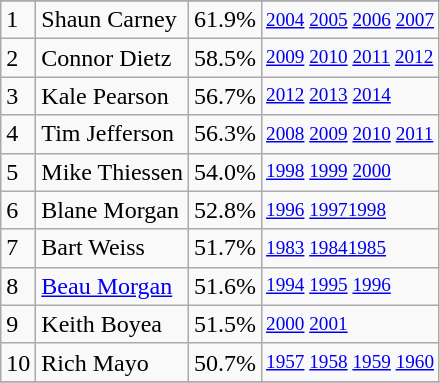<table class="wikitable">
<tr>
</tr>
<tr>
<td>1</td>
<td>Shaun Carney</td>
<td><abbr>61.9%</abbr></td>
<td style="font-size:80%;"><a href='#'>2004</a> <a href='#'>2005</a> <a href='#'>2006</a> <a href='#'>2007</a></td>
</tr>
<tr>
<td>2</td>
<td>Connor Dietz</td>
<td><abbr>58.5%</abbr></td>
<td style="font-size:80%;"><a href='#'>2009</a> <a href='#'>2010</a> <a href='#'>2011</a> <a href='#'>2012</a></td>
</tr>
<tr>
<td>3</td>
<td>Kale Pearson</td>
<td><abbr>56.7%</abbr></td>
<td style="font-size:80%;"><a href='#'>2012</a> <a href='#'>2013</a> <a href='#'>2014</a></td>
</tr>
<tr>
<td>4</td>
<td>Tim Jefferson</td>
<td><abbr>56.3%</abbr></td>
<td style="font-size:80%;"><a href='#'>2008</a> <a href='#'>2009</a> <a href='#'>2010</a> <a href='#'>2011</a></td>
</tr>
<tr>
<td>5</td>
<td>Mike Thiessen</td>
<td><abbr>54.0%</abbr></td>
<td style="font-size:80%;"><a href='#'>1998</a> <a href='#'>1999</a> <a href='#'>2000</a></td>
</tr>
<tr>
<td>6</td>
<td>Blane Morgan</td>
<td><abbr>52.8%</abbr></td>
<td style="font-size:80%;"><a href='#'>1996</a> <a href='#'>1997</a><a href='#'>1998</a></td>
</tr>
<tr>
<td>7</td>
<td>Bart Weiss</td>
<td><abbr>51.7%</abbr></td>
<td style="font-size:80%;"><a href='#'>1983</a> <a href='#'>1984</a><a href='#'>1985</a></td>
</tr>
<tr>
<td>8</td>
<td><a href='#'>Beau Morgan</a></td>
<td><abbr>51.6%</abbr></td>
<td style="font-size:80%;"><a href='#'>1994</a> <a href='#'>1995</a> <a href='#'>1996</a></td>
</tr>
<tr>
<td>9</td>
<td>Keith Boyea</td>
<td><abbr>51.5%</abbr></td>
<td style="font-size:80%;"><a href='#'>2000</a> <a href='#'>2001</a></td>
</tr>
<tr>
<td>10</td>
<td>Rich Mayo</td>
<td><abbr>50.7%</abbr></td>
<td style="font-size:80%;"><a href='#'>1957</a> <a href='#'>1958</a> <a href='#'>1959</a> <a href='#'>1960</a></td>
</tr>
<tr>
</tr>
</table>
